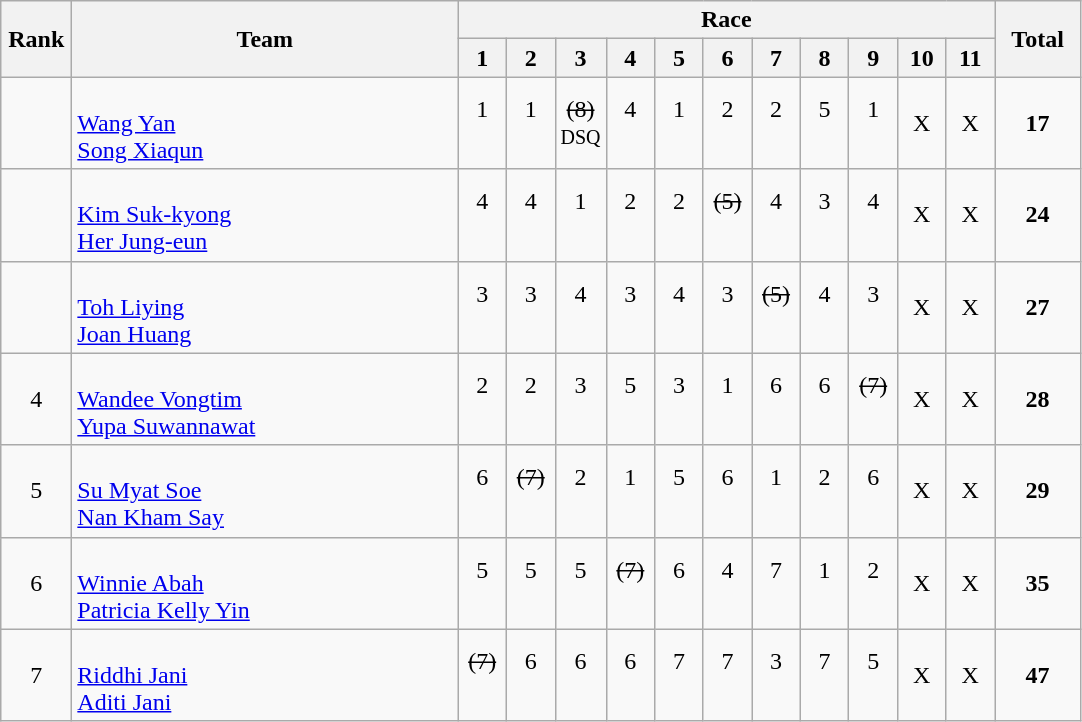<table | class="wikitable" style="text-align:center">
<tr>
<th rowspan="2" width=40>Rank</th>
<th rowspan="2" width=250>Team</th>
<th colspan="11">Race</th>
<th rowspan="2" width=50>Total</th>
</tr>
<tr>
<th width=25>1</th>
<th width=25>2</th>
<th width=25>3</th>
<th width=25>4</th>
<th width=25>5</th>
<th width=25>6</th>
<th width=25>7</th>
<th width=25>8</th>
<th width=25>9</th>
<th width=25>10</th>
<th width=25>11</th>
</tr>
<tr>
<td></td>
<td align=left><br><a href='#'>Wang Yan</a><br><a href='#'>Song Xiaqun</a></td>
<td>1<br> </td>
<td>1<br> </td>
<td><s>(8)</s><br><small>DSQ</small></td>
<td>4<br> </td>
<td>1<br> </td>
<td>2<br> </td>
<td>2<br> </td>
<td>5<br> </td>
<td>1<br> </td>
<td>X</td>
<td>X</td>
<td><strong>17</strong></td>
</tr>
<tr>
<td></td>
<td align=left><br><a href='#'>Kim Suk-kyong</a><br><a href='#'>Her Jung-eun</a></td>
<td>4<br> </td>
<td>4<br> </td>
<td>1<br> </td>
<td>2<br> </td>
<td>2<br> </td>
<td><s>(5)</s><br> </td>
<td>4<br> </td>
<td>3<br> </td>
<td>4<br> </td>
<td>X</td>
<td>X</td>
<td><strong>24</strong></td>
</tr>
<tr>
<td></td>
<td align=left><br><a href='#'>Toh Liying</a><br><a href='#'>Joan Huang</a></td>
<td>3<br> </td>
<td>3<br> </td>
<td>4<br> </td>
<td>3<br> </td>
<td>4<br> </td>
<td>3<br> </td>
<td><s>(5)</s><br> </td>
<td>4<br> </td>
<td>3<br> </td>
<td>X</td>
<td>X</td>
<td><strong>27</strong></td>
</tr>
<tr>
<td>4</td>
<td align=left><br><a href='#'>Wandee Vongtim</a><br><a href='#'>Yupa Suwannawat</a></td>
<td>2<br> </td>
<td>2<br> </td>
<td>3<br> </td>
<td>5<br> </td>
<td>3<br> </td>
<td>1<br> </td>
<td>6<br> </td>
<td>6<br> </td>
<td><s>(7)</s><br> </td>
<td>X</td>
<td>X</td>
<td><strong>28</strong></td>
</tr>
<tr>
<td>5</td>
<td align=left><br><a href='#'>Su Myat Soe</a><br><a href='#'>Nan Kham Say</a></td>
<td>6<br> </td>
<td><s>(7)</s><br> </td>
<td>2<br> </td>
<td>1<br> </td>
<td>5<br> </td>
<td>6<br> </td>
<td>1<br> </td>
<td>2<br> </td>
<td>6<br> </td>
<td>X</td>
<td>X</td>
<td><strong>29</strong></td>
</tr>
<tr>
<td>6</td>
<td align=left><br><a href='#'>Winnie Abah</a><br><a href='#'>Patricia Kelly Yin</a></td>
<td>5<br> </td>
<td>5<br> </td>
<td>5<br> </td>
<td><s>(7)</s><br> </td>
<td>6<br> </td>
<td>4<br> </td>
<td>7<br> </td>
<td>1<br> </td>
<td>2<br> </td>
<td>X</td>
<td>X</td>
<td><strong>35</strong></td>
</tr>
<tr>
<td>7</td>
<td align=left><br><a href='#'>Riddhi Jani</a><br><a href='#'>Aditi Jani</a></td>
<td><s>(7)</s><br> </td>
<td>6<br> </td>
<td>6<br> </td>
<td>6<br> </td>
<td>7<br> </td>
<td>7<br> </td>
<td>3<br> </td>
<td>7<br> </td>
<td>5<br> </td>
<td>X</td>
<td>X</td>
<td><strong>47</strong></td>
</tr>
</table>
